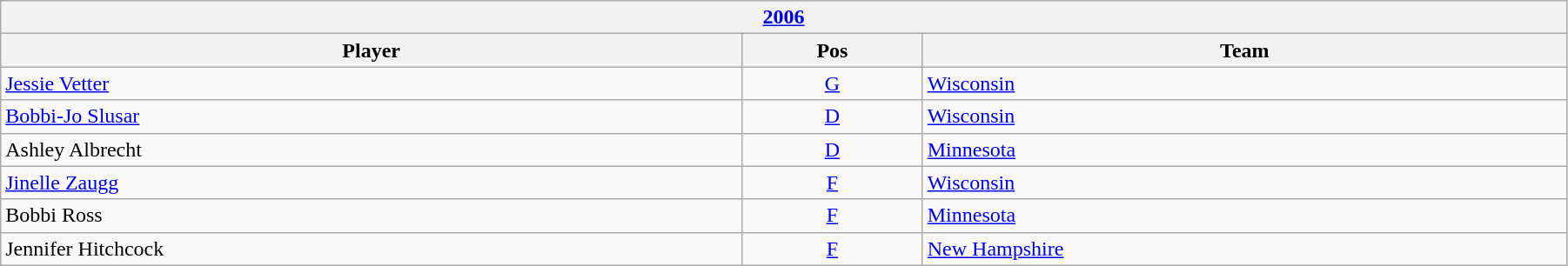<table class="wikitable" width=95%>
<tr>
<th colspan=3><a href='#'>2006</a></th>
</tr>
<tr>
<th>Player</th>
<th>Pos</th>
<th>Team</th>
</tr>
<tr>
<td><a href='#'>Jessie Vetter</a></td>
<td style="text-align:center;"><a href='#'>G</a></td>
<td><a href='#'>Wisconsin</a></td>
</tr>
<tr>
<td><a href='#'>Bobbi-Jo Slusar</a></td>
<td style="text-align:center;"><a href='#'>D</a></td>
<td><a href='#'>Wisconsin</a></td>
</tr>
<tr>
<td>Ashley Albrecht</td>
<td style="text-align:center;"><a href='#'>D</a></td>
<td><a href='#'>Minnesota</a></td>
</tr>
<tr>
<td><a href='#'>Jinelle Zaugg</a></td>
<td style="text-align:center;"><a href='#'>F</a></td>
<td><a href='#'>Wisconsin</a></td>
</tr>
<tr>
<td>Bobbi Ross</td>
<td style="text-align:center;"><a href='#'>F</a></td>
<td><a href='#'>Minnesota</a></td>
</tr>
<tr>
<td>Jennifer Hitchcock</td>
<td style="text-align:center;"><a href='#'>F</a></td>
<td><a href='#'>New Hampshire</a></td>
</tr>
</table>
